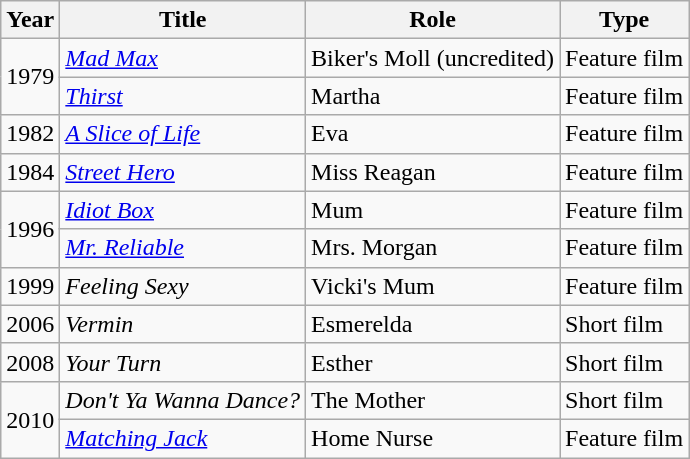<table class="wikitable">
<tr>
<th>Year</th>
<th>Title</th>
<th>Role</th>
<th>Type</th>
</tr>
<tr>
<td rowspan="2">1979</td>
<td><em><a href='#'>Mad Max</a></em></td>
<td>Biker's Moll (uncredited)</td>
<td>Feature film</td>
</tr>
<tr>
<td><em><a href='#'>Thirst</a></em></td>
<td>Martha</td>
<td>Feature film</td>
</tr>
<tr>
<td>1982</td>
<td><em><a href='#'>A Slice of Life</a></em></td>
<td>Eva</td>
<td>Feature film</td>
</tr>
<tr>
<td>1984</td>
<td><em><a href='#'>Street Hero</a></em></td>
<td>Miss Reagan</td>
<td>Feature film</td>
</tr>
<tr>
<td rowspan="2">1996</td>
<td><em><a href='#'>Idiot Box</a></em></td>
<td>Mum</td>
<td>Feature film</td>
</tr>
<tr>
<td><em><a href='#'>Mr. Reliable</a></em></td>
<td>Mrs. Morgan</td>
<td>Feature film</td>
</tr>
<tr>
<td>1999</td>
<td><em>Feeling Sexy</em></td>
<td>Vicki's Mum</td>
<td>Feature film</td>
</tr>
<tr>
<td>2006</td>
<td><em>Vermin</em></td>
<td>Esmerelda</td>
<td>Short film</td>
</tr>
<tr>
<td>2008</td>
<td><em>Your Turn</em></td>
<td>Esther</td>
<td>Short film</td>
</tr>
<tr>
<td rowspan="2">2010</td>
<td><em>Don't Ya Wanna Dance?</em></td>
<td>The Mother</td>
<td>Short film</td>
</tr>
<tr>
<td><em><a href='#'>Matching Jack</a></em></td>
<td>Home Nurse</td>
<td>Feature film</td>
</tr>
</table>
